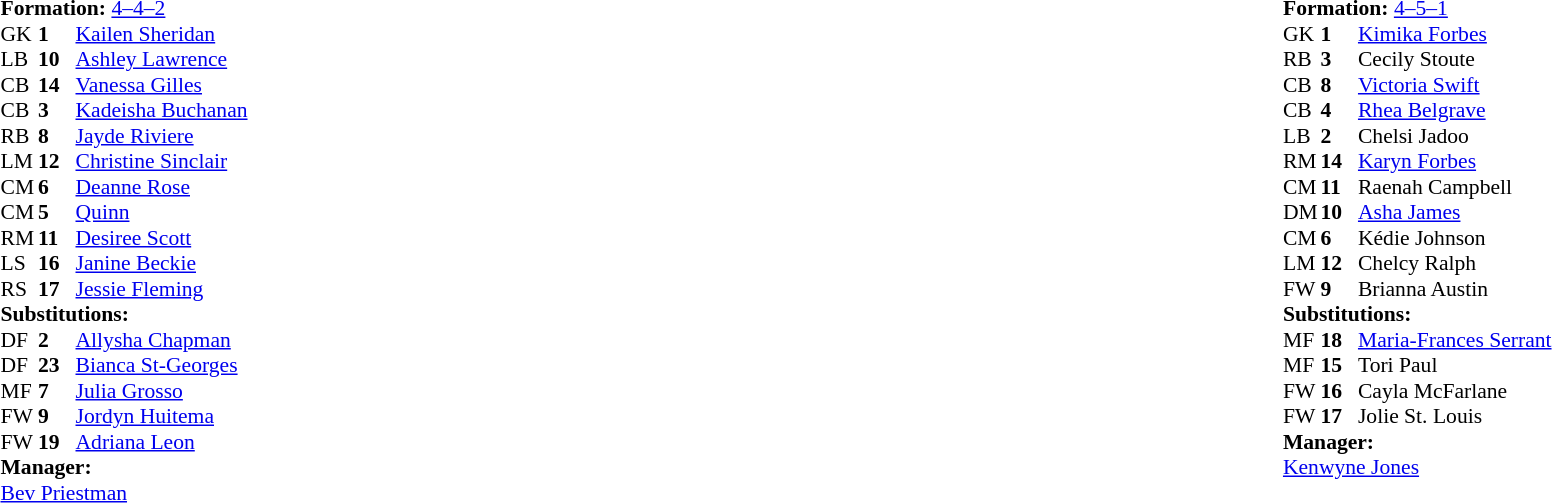<table width="100%">
<tr>
<td valign="top" width="50%"><br><table style="font-size:90%" cellspacing="0" cellpadding="0">
<tr>
<th width=25></th>
<th width=25></th>
</tr>
<tr>
<td colspan=3><strong>Formation:</strong> <a href='#'>4–4–2</a></td>
</tr>
<tr>
<td>GK</td>
<td><strong>1</strong></td>
<td><a href='#'>Kailen Sheridan</a></td>
</tr>
<tr>
<td>LB</td>
<td><strong>10</strong></td>
<td><a href='#'>Ashley Lawrence</a></td>
<td></td>
</tr>
<tr>
<td>CB</td>
<td><strong>14</strong></td>
<td><a href='#'>Vanessa Gilles</a></td>
</tr>
<tr>
<td>CB</td>
<td><strong>3</strong></td>
<td><a href='#'>Kadeisha Buchanan</a></td>
</tr>
<tr>
<td>RB</td>
<td><strong>8</strong></td>
<td><a href='#'>Jayde Riviere</a></td>
<td></td>
</tr>
<tr>
<td>LM</td>
<td><strong>12</strong></td>
<td><a href='#'>Christine Sinclair</a></td>
<td></td>
</tr>
<tr>
<td>CM</td>
<td><strong>6</strong></td>
<td><a href='#'>Deanne Rose</a></td>
<td></td>
</tr>
<tr>
<td>CM</td>
<td><strong>5</strong></td>
<td><a href='#'>Quinn</a></td>
</tr>
<tr>
<td>RM</td>
<td><strong>11</strong></td>
<td><a href='#'>Desiree Scott</a></td>
<td></td>
</tr>
<tr>
<td>LS</td>
<td><strong>16</strong></td>
<td><a href='#'>Janine Beckie</a></td>
</tr>
<tr>
<td>RS</td>
<td><strong>17</strong></td>
<td><a href='#'>Jessie Fleming</a></td>
</tr>
<tr>
<td colspan=3><strong>Substitutions:</strong></td>
</tr>
<tr>
<td>DF</td>
<td><strong>2</strong></td>
<td><a href='#'>Allysha Chapman</a></td>
<td></td>
</tr>
<tr>
<td>DF</td>
<td><strong>23</strong></td>
<td><a href='#'>Bianca St-Georges</a></td>
<td></td>
</tr>
<tr>
<td>MF</td>
<td><strong>7</strong></td>
<td><a href='#'>Julia Grosso</a></td>
<td></td>
</tr>
<tr>
<td>FW</td>
<td><strong>9</strong></td>
<td><a href='#'>Jordyn Huitema</a></td>
<td></td>
</tr>
<tr>
<td>FW</td>
<td><strong>19</strong></td>
<td><a href='#'>Adriana Leon</a></td>
<td></td>
</tr>
<tr>
<td colspan=3><strong>Manager:</strong></td>
</tr>
<tr>
<td colspan=3> <a href='#'>Bev Priestman</a></td>
</tr>
</table>
</td>
<td valign="top" width="50%"><br><table style="font-size:90%; margin:auto" cellspacing="0" cellpadding="0">
<tr>
<th width=25></th>
<th width=25></th>
</tr>
<tr>
<td colspan=3><strong>Formation:</strong> <a href='#'>4–5–1</a></td>
</tr>
<tr>
<td>GK</td>
<td><strong>1</strong></td>
<td><a href='#'>Kimika Forbes</a></td>
</tr>
<tr>
<td>RB</td>
<td><strong>3</strong></td>
<td>Cecily Stoute</td>
</tr>
<tr>
<td>CB</td>
<td><strong>8</strong></td>
<td><a href='#'>Victoria Swift</a></td>
</tr>
<tr>
<td>CB</td>
<td><strong>4</strong></td>
<td><a href='#'>Rhea Belgrave</a></td>
<td></td>
</tr>
<tr>
<td>LB</td>
<td><strong>2</strong></td>
<td>Chelsi Jadoo</td>
</tr>
<tr>
<td>RM</td>
<td><strong>14</strong></td>
<td><a href='#'>Karyn Forbes</a></td>
</tr>
<tr>
<td>CM</td>
<td><strong>11</strong></td>
<td>Raenah Campbell</td>
<td></td>
</tr>
<tr>
<td>DM</td>
<td><strong>10</strong></td>
<td><a href='#'>Asha James</a></td>
<td></td>
</tr>
<tr>
<td>CM</td>
<td><strong>6</strong></td>
<td>Kédie Johnson</td>
<td></td>
</tr>
<tr>
<td>LM</td>
<td><strong>12</strong></td>
<td>Chelcy Ralph</td>
<td></td>
</tr>
<tr>
<td>FW</td>
<td><strong>9</strong></td>
<td>Brianna Austin</td>
</tr>
<tr>
<td colspan=3><strong>Substitutions:</strong></td>
</tr>
<tr>
<td>MF</td>
<td><strong>18</strong></td>
<td><a href='#'>Maria-Frances Serrant</a></td>
<td></td>
</tr>
<tr>
<td>MF</td>
<td><strong>15</strong></td>
<td>Tori Paul</td>
<td></td>
</tr>
<tr>
<td>FW</td>
<td><strong>16</strong></td>
<td>Cayla McFarlane</td>
<td></td>
</tr>
<tr>
<td>FW</td>
<td><strong>17</strong></td>
<td>Jolie St. Louis</td>
<td></td>
</tr>
<tr>
<td colspan=3><strong>Manager:</strong></td>
</tr>
<tr>
<td colspan=3><a href='#'>Kenwyne Jones</a></td>
</tr>
</table>
</td>
</tr>
</table>
